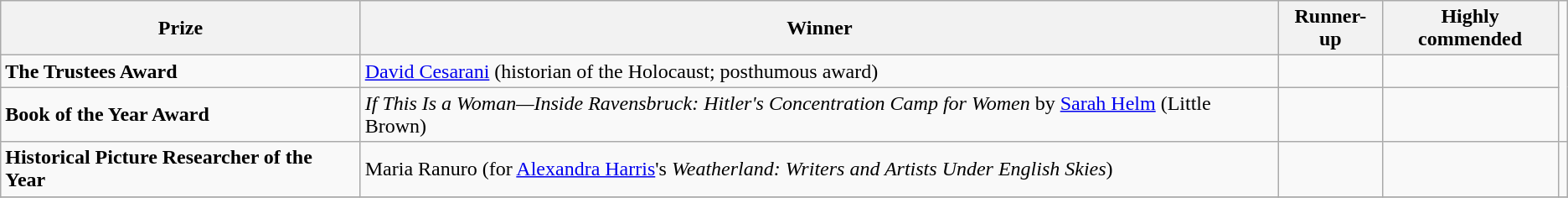<table class="wikitable">
<tr>
<th>Prize</th>
<th>Winner</th>
<th>Runner-up</th>
<th>Highly commended</th>
</tr>
<tr>
<td><strong>The Trustees Award</strong></td>
<td><a href='#'>David Cesarani</a> (historian of the Holocaust; posthumous award)</td>
<td></td>
<td></td>
</tr>
<tr>
<td><strong>Book of the Year Award</strong></td>
<td><em>If This Is a Woman—Inside Ravensbruck: Hitler's Concentration Camp for Women</em> by <a href='#'>Sarah Helm</a> (Little Brown)</td>
<td></td>
<td></td>
</tr>
<tr>
<td><strong>Historical Picture Researcher of the Year</strong></td>
<td>Maria Ranuro (for <a href='#'>Alexandra Harris</a>'s <em>Weatherland: Writers and Artists Under English Skies</em>)</td>
<td></td>
<td></td>
<td></td>
</tr>
<tr>
</tr>
</table>
